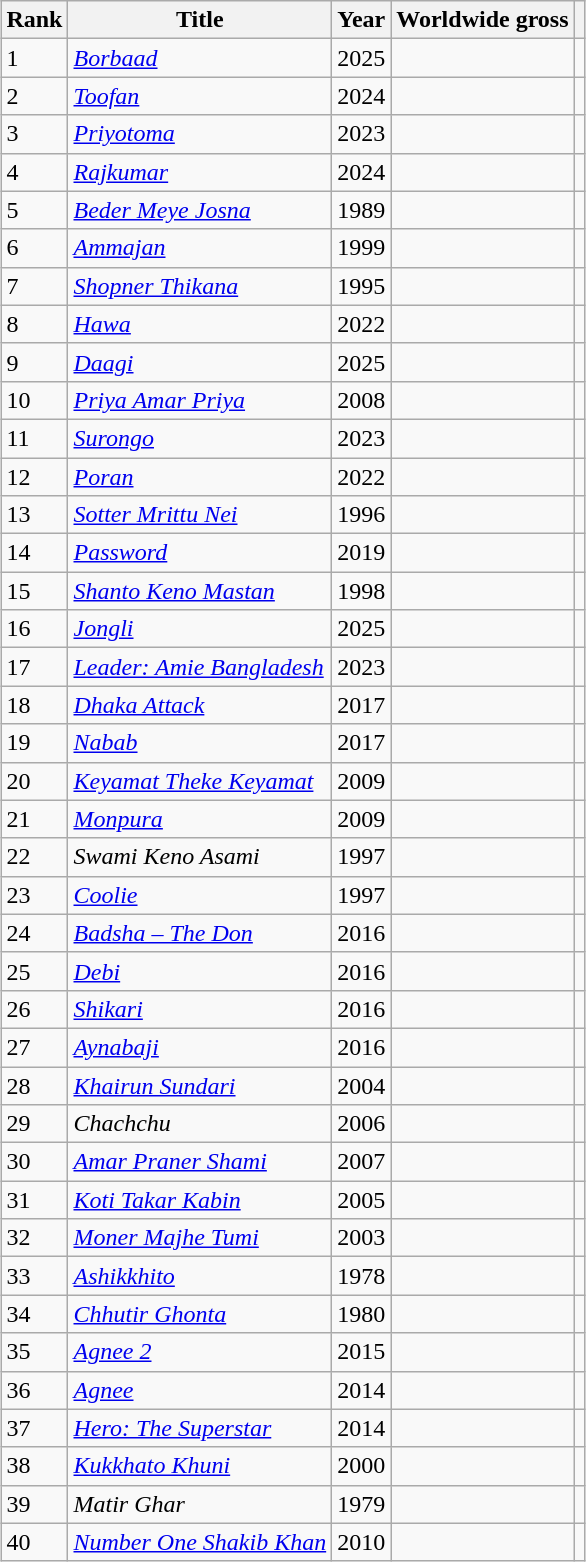<table class="wikitable sortable plainrowheaders" style="margin:auto; margin:auto;">
<tr>
<th scope="col">Rank</th>
<th scope="col">Title</th>
<th>Year</th>
<th scope="col">Worldwide gross</th>
<th scope="col"></th>
</tr>
<tr>
<td>1</td>
<td><a href='#'><em>Borbaad</em></a></td>
<td>2025</td>
<td></td>
<td></td>
</tr>
<tr>
<td>2</td>
<td><em><a href='#'>Toofan</a></em></td>
<td>2024</td>
<td></td>
<td></td>
</tr>
<tr>
<td>3</td>
<td><em><a href='#'>Priyotoma</a></em></td>
<td>2023</td>
<td></td>
<td></td>
</tr>
<tr>
<td>4</td>
<td><a href='#'><em>Rajkumar</em></a></td>
<td>2024</td>
<td></td>
<td></td>
</tr>
<tr>
<td>5</td>
<td><em><a href='#'>Beder Meye Josna</a></em></td>
<td>1989</td>
<td></td>
<td></td>
</tr>
<tr>
<td>6</td>
<td><em><a href='#'>Ammajan</a></em></td>
<td>1999</td>
<td></td>
<td></td>
</tr>
<tr>
<td>7</td>
<td><em><a href='#'>Shopner Thikana</a></em></td>
<td>1995</td>
<td></td>
<td></td>
</tr>
<tr>
<td>8</td>
<td><em><a href='#'>Hawa</a></em></td>
<td>2022</td>
<td></td>
<td><br></td>
</tr>
<tr>
<td>9</td>
<td><em><a href='#'>Daagi</a></em></td>
<td>2025</td>
<td></td>
<td></td>
</tr>
<tr>
<td>10</td>
<td><em><a href='#'>Priya Amar Priya</a></em></td>
<td>2008</td>
<td></td>
<td></td>
</tr>
<tr>
<td>11</td>
<td><em><a href='#'>Surongo</a></em></td>
<td>2023</td>
<td></td>
<td></td>
</tr>
<tr>
<td>12</td>
<td><em><a href='#'>Poran</a></em></td>
<td>2022</td>
<td></td>
<td></td>
</tr>
<tr>
<td>13</td>
<td><em><a href='#'>Sotter Mrittu Nei</a></em></td>
<td>1996</td>
<td></td>
<td></td>
</tr>
<tr>
<td>14</td>
<td><em><a href='#'>Password</a></em></td>
<td>2019</td>
<td></td>
<td></td>
</tr>
<tr>
<td>15</td>
<td><em><a href='#'>Shanto Keno Mastan</a></em></td>
<td>1998</td>
<td></td>
<td></td>
</tr>
<tr>
<td>16</td>
<td><em><a href='#'>Jongli</a></em></td>
<td>2025</td>
<td></td>
<td></td>
</tr>
<tr>
<td>17</td>
<td><em><a href='#'>Leader: Amie Bangladesh</a></em></td>
<td>2023</td>
<td></td>
<td></td>
</tr>
<tr>
<td>18</td>
<td><em><a href='#'>Dhaka Attack</a></em></td>
<td>2017</td>
<td></td>
<td></td>
</tr>
<tr>
<td>19</td>
<td><em><a href='#'>Nabab</a></em></td>
<td>2017</td>
<td></td>
<td></td>
</tr>
<tr>
<td>20</td>
<td><em><a href='#'>Keyamat Theke Keyamat</a></em></td>
<td>2009</td>
<td></td>
<td></td>
</tr>
<tr>
<td>21</td>
<td><em><a href='#'>Monpura</a></em></td>
<td>2009</td>
<td></td>
<td></td>
</tr>
<tr>
<td>22</td>
<td><em>Swami Keno Asami</em></td>
<td>1997</td>
<td></td>
<td></td>
</tr>
<tr>
<td>23</td>
<td><em><a href='#'>Coolie</a></em></td>
<td>1997</td>
<td></td>
<td></td>
</tr>
<tr>
<td>24</td>
<td><em><a href='#'>Badsha – The Don</a></em></td>
<td>2016</td>
<td></td>
<td></td>
</tr>
<tr>
<td>25</td>
<td><em><a href='#'>Debi</a></em></td>
<td>2016</td>
<td></td>
<td></td>
</tr>
<tr>
<td>26</td>
<td><em><a href='#'>Shikari</a></em></td>
<td>2016</td>
<td></td>
<td></td>
</tr>
<tr>
<td>27</td>
<td><em><a href='#'>Aynabaji</a></em></td>
<td>2016</td>
<td></td>
<td></td>
</tr>
<tr>
<td>28</td>
<td><em><a href='#'>Khairun Sundari</a></em></td>
<td>2004</td>
<td></td>
<td></td>
</tr>
<tr>
<td>29</td>
<td><em>Chachchu</em></td>
<td>2006</td>
<td></td>
<td></td>
</tr>
<tr>
<td>30</td>
<td><em><a href='#'>Amar Praner Shami</a></em></td>
<td>2007</td>
<td></td>
<td></td>
</tr>
<tr>
<td>31</td>
<td><em><a href='#'>Koti Takar Kabin</a></em></td>
<td>2005</td>
<td></td>
<td></td>
</tr>
<tr>
<td>32</td>
<td><em><a href='#'>Moner Majhe Tumi</a></em></td>
<td>2003</td>
<td></td>
<td></td>
</tr>
<tr>
<td>33</td>
<td><em><a href='#'>Ashikkhito</a></em></td>
<td>1978</td>
<td></td>
<td></td>
</tr>
<tr>
<td>34</td>
<td><em><a href='#'>Chhutir Ghonta</a></em></td>
<td>1980</td>
<td></td>
<td></td>
</tr>
<tr>
<td>35</td>
<td><em><a href='#'>Agnee 2</a></em></td>
<td>2015</td>
<td></td>
<td></td>
</tr>
<tr>
<td>36</td>
<td><a href='#'><em>Agnee</em></a></td>
<td>2014</td>
<td></td>
<td></td>
</tr>
<tr>
<td>37</td>
<td><em><a href='#'>Hero: The Superstar</a></em></td>
<td>2014</td>
<td></td>
<td></td>
</tr>
<tr>
<td>38</td>
<td><em><a href='#'>Kukkhato Khuni</a></em></td>
<td>2000</td>
<td></td>
<td></td>
</tr>
<tr>
<td>39</td>
<td><em>Matir Ghar</em></td>
<td>1979</td>
<td></td>
<td></td>
</tr>
<tr>
<td>40</td>
<td><em><a href='#'>Number One Shakib Khan</a></em></td>
<td>2010</td>
<td></td>
<td></td>
</tr>
</table>
